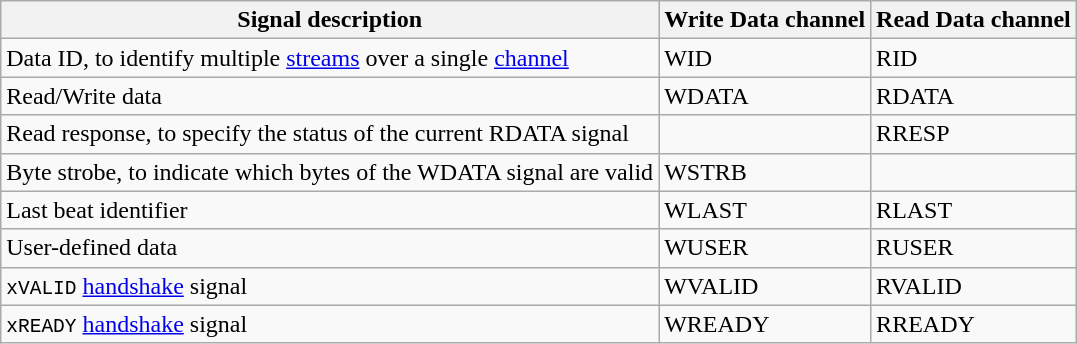<table class="wikitable">
<tr>
<th>Signal description</th>
<th>Write Data channel</th>
<th>Read Data channel</th>
</tr>
<tr>
<td>Data ID, to identify multiple <a href='#'>streams</a> over a single <a href='#'>channel</a></td>
<td>WID</td>
<td>RID</td>
</tr>
<tr>
<td>Read/Write data</td>
<td>WDATA</td>
<td>RDATA</td>
</tr>
<tr>
<td>Read response, to specify the status of the current RDATA signal</td>
<td></td>
<td>RRESP</td>
</tr>
<tr>
<td>Byte strobe, to indicate which bytes of the WDATA signal are valid</td>
<td>WSTRB</td>
<td></td>
</tr>
<tr>
<td>Last beat identifier</td>
<td>WLAST</td>
<td>RLAST</td>
</tr>
<tr>
<td>User-defined data</td>
<td>WUSER</td>
<td>RUSER</td>
</tr>
<tr>
<td><code>xVALID</code> <a href='#'>handshake</a> signal</td>
<td>WVALID</td>
<td>RVALID</td>
</tr>
<tr>
<td><code>xREADY</code> <a href='#'>handshake</a> signal</td>
<td>WREADY</td>
<td>RREADY</td>
</tr>
</table>
